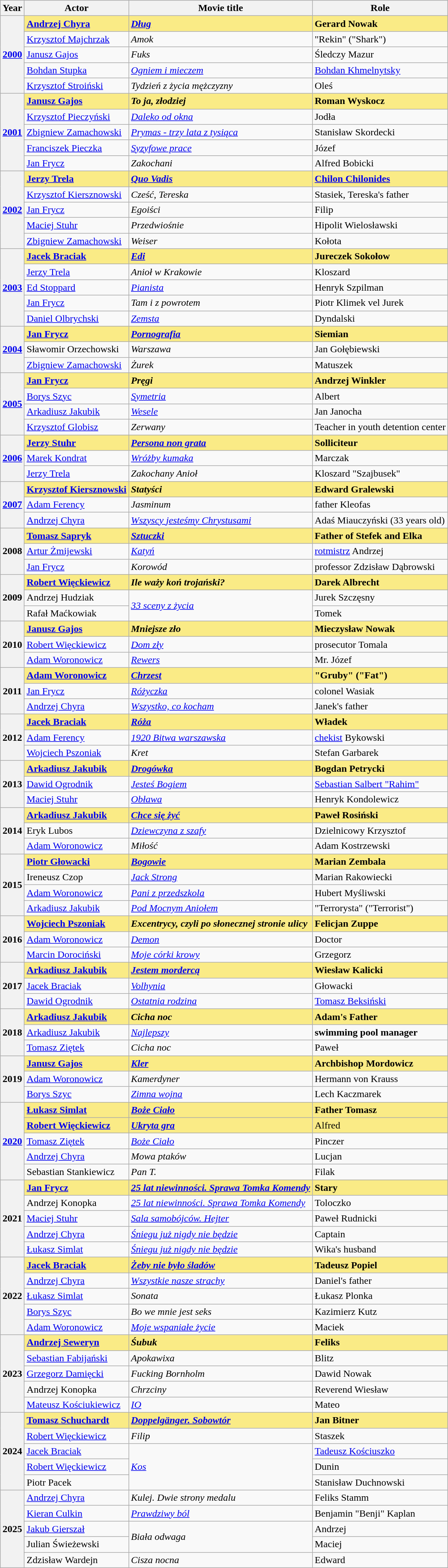<table class="wikitable">
<tr>
<th>Year</th>
<th>Actor</th>
<th>Movie title</th>
<th>Role</th>
</tr>
<tr>
<th rowspan="5"><a href='#'>2000</a></th>
<td style="background:#FAEB86;"><strong><a href='#'>Andrzej Chyra</a></strong></td>
<td style="background:#FAEB86;"><strong><em><a href='#'>Dług</a></em></strong></td>
<td style="background:#FAEB86;"><strong>Gerard Nowak</strong></td>
</tr>
<tr>
<td><a href='#'>Krzysztof Majchrzak</a></td>
<td><em>Amok</em></td>
<td>"Rekin" ("Shark")</td>
</tr>
<tr>
<td><a href='#'>Janusz Gajos</a></td>
<td><em>Fuks</em></td>
<td>Śledczy Mazur</td>
</tr>
<tr>
<td><a href='#'>Bohdan Stupka</a></td>
<td><em><a href='#'>Ogniem i mieczem</a></em></td>
<td><a href='#'>Bohdan Khmelnytsky</a></td>
</tr>
<tr>
<td><a href='#'>Krzysztof Stroiński</a></td>
<td><em>Tydzień z życia mężczyzny</em></td>
<td>Oleś</td>
</tr>
<tr>
<th rowspan="5"><a href='#'>2001</a></th>
<td style="background:#FAEB86;"><strong><a href='#'>Janusz Gajos</a></strong></td>
<td style="background:#FAEB86;"><strong><em>To ja, złodziej</em></strong></td>
<td style="background:#FAEB86;"><strong>Roman Wyskocz</strong></td>
</tr>
<tr>
<td><a href='#'>Krzysztof Pieczyński</a></td>
<td><em><a href='#'>Daleko od okna</a></em></td>
<td>Jodła</td>
</tr>
<tr>
<td><a href='#'>Zbigniew Zamachowski</a></td>
<td><em><a href='#'>Prymas - trzy lata z tysiąca</a></em></td>
<td>Stanisław Skordecki</td>
</tr>
<tr>
<td><a href='#'>Franciszek Pieczka</a></td>
<td><em><a href='#'>Syzyfowe prace</a></em></td>
<td>Józef</td>
</tr>
<tr>
<td><a href='#'>Jan Frycz</a></td>
<td><em>Zakochani</em></td>
<td>Alfred Bobicki</td>
</tr>
<tr>
<th rowspan="5"><a href='#'>2002</a></th>
<td style="background:#FAEB86;"><strong><a href='#'>Jerzy Trela</a></strong></td>
<td style="background:#FAEB86;"><em><a href='#'><strong>Quo Vadis</strong></a></em></td>
<td style="background:#FAEB86;"><strong><a href='#'>Chilon Chilonides</a></strong></td>
</tr>
<tr>
<td><a href='#'>Krzysztof Kiersznowski</a></td>
<td><em>Cześć, Tereska</em></td>
<td>Stasiek, Tereska's father</td>
</tr>
<tr>
<td><a href='#'>Jan Frycz</a></td>
<td><em>Egoiści</em></td>
<td>Filip</td>
</tr>
<tr>
<td><a href='#'>Maciej Stuhr</a></td>
<td><em>Przedwiośnie</em></td>
<td>Hipolit Wielosławski</td>
</tr>
<tr>
<td><a href='#'>Zbigniew Zamachowski</a></td>
<td><em>Weiser</em></td>
<td>Kołota</td>
</tr>
<tr>
<th rowspan="5"><a href='#'>2003</a></th>
<td style="background:#FAEB86;"><strong><a href='#'>Jacek Braciak</a></strong></td>
<td style="background:#FAEB86;"><em><a href='#'><strong>Edi</strong></a></em></td>
<td style="background:#FAEB86;"><strong>Jureczek Sokołow</strong></td>
</tr>
<tr>
<td><a href='#'>Jerzy Trela</a></td>
<td><em>Anioł w Krakowie</em></td>
<td>Kloszard</td>
</tr>
<tr>
<td><a href='#'>Ed Stoppard</a></td>
<td><em><a href='#'>Pianista</a></em></td>
<td>Henryk Szpilman</td>
</tr>
<tr>
<td><a href='#'>Jan Frycz</a></td>
<td><em>Tam i z powrotem</em></td>
<td>Piotr Klimek vel Jurek</td>
</tr>
<tr>
<td><a href='#'>Daniel Olbrychski</a></td>
<td><em><a href='#'>Zemsta</a></em></td>
<td>Dyndalski</td>
</tr>
<tr>
<th rowspan="3"><a href='#'>2004</a></th>
<td style="background:#FAEB86;"><strong><a href='#'>Jan Frycz</a></strong></td>
<td style="background:#FAEB86;"><em><a href='#'><strong>Pornografia</strong></a></em></td>
<td style="background:#FAEB86;"><strong>Siemian</strong></td>
</tr>
<tr>
<td>Sławomir Orzechowski</td>
<td><em>Warszawa</em></td>
<td>Jan Gołębiewski</td>
</tr>
<tr>
<td><a href='#'>Zbigniew Zamachowski</a></td>
<td><em>Żurek</em></td>
<td>Matuszek</td>
</tr>
<tr>
<th rowspan="4"><a href='#'>2005</a></th>
<td style="background:#FAEB86;"><strong><a href='#'>Jan Frycz</a></strong></td>
<td style="background:#FAEB86;"><strong><em>Pręgi</em></strong></td>
<td style="background:#FAEB86;"><strong>Andrzej Winkler</strong></td>
</tr>
<tr>
<td><a href='#'>Borys Szyc</a></td>
<td><em><a href='#'>Symetria</a></em></td>
<td>Albert</td>
</tr>
<tr>
<td><a href='#'>Arkadiusz Jakubik</a></td>
<td><em><a href='#'>Wesele</a></em></td>
<td>Jan Janocha</td>
</tr>
<tr>
<td><a href='#'>Krzysztof Globisz</a></td>
<td><em>Zerwany</em></td>
<td>Teacher in youth detention center</td>
</tr>
<tr>
<th rowspan="3"><a href='#'>2006</a></th>
<td style="background:#FAEB86;"><strong><a href='#'>Jerzy Stuhr</a></strong></td>
<td style="background:#FAEB86;"><em><a href='#'><strong>Persona non grata</strong></a></em></td>
<td style="background:#FAEB86;"><strong>Solliciteur</strong></td>
</tr>
<tr>
<td><a href='#'>Marek Kondrat</a></td>
<td><em><a href='#'>Wróżby kumaka</a></em></td>
<td>Marczak</td>
</tr>
<tr>
<td><a href='#'>Jerzy Trela</a></td>
<td><em>Zakochany Anioł</em></td>
<td>Kloszard "Szajbusek"</td>
</tr>
<tr>
<th rowspan="3"><a href='#'>2007</a></th>
<td style="background:#FAEB86;"><strong><a href='#'>Krzysztof Kiersznowski</a></strong></td>
<td style="background:#FAEB86;"><strong><em>Statyści</em></strong></td>
<td style="background:#FAEB86;"><strong>Edward Gralewski</strong></td>
</tr>
<tr>
<td><a href='#'>Adam Ferency</a></td>
<td><em>Jasminum</em></td>
<td>father Kleofas</td>
</tr>
<tr>
<td><a href='#'>Andrzej Chyra</a></td>
<td><em><a href='#'>Wszyscy jesteśmy Chrystusami</a></em></td>
<td>Adaś Miauczyński (33 years old)</td>
</tr>
<tr>
<th rowspan="3">2008</th>
<td style="background:#FAEB86;"><strong><a href='#'>Tomasz Sapryk</a></strong></td>
<td style="background:#FAEB86;"><em><a href='#'><strong>Sztuczki</strong></a></em></td>
<td style="background:#FAEB86;"><strong>Father of Stefek and Elka</strong></td>
</tr>
<tr>
<td><a href='#'>Artur Żmijewski</a></td>
<td><a href='#'><em>Katyń</em></a></td>
<td><a href='#'>rotmistrz</a> Andrzej</td>
</tr>
<tr>
<td><a href='#'>Jan Frycz</a></td>
<td><em>Korowód</em></td>
<td>professor Zdzisław Dąbrowski</td>
</tr>
<tr>
<th rowspan="3">2009</th>
<td style="background:#FAEB86;"><strong><a href='#'>Robert Więckiewicz</a></strong></td>
<td style="background:#FAEB86;"><strong><em>Ile waży koń trojański?</em></strong></td>
<td style="background:#FAEB86;"><strong>Darek Albrecht</strong></td>
</tr>
<tr>
<td>Andrzej Hudziak</td>
<td rowspan="2"><em><a href='#'>33 sceny z życia</a></em></td>
<td>Jurek Szczęsny</td>
</tr>
<tr>
<td>Rafał Maćkowiak</td>
<td>Tomek</td>
</tr>
<tr>
<th rowspan="3">2010</th>
<td style="background:#FAEB86;"><strong><a href='#'>Janusz Gajos</a></strong></td>
<td style="background:#FAEB86;"><strong><em>Mniejsze zło</em></strong></td>
<td style="background:#FAEB86;"><strong>Mieczysław Nowak</strong></td>
</tr>
<tr>
<td><a href='#'>Robert Więckiewicz</a></td>
<td><em><a href='#'>Dom zły</a></em></td>
<td>prosecutor Tomala</td>
</tr>
<tr>
<td><a href='#'>Adam Woronowicz</a></td>
<td><em><a href='#'>Rewers</a></em></td>
<td>Mr. Józef</td>
</tr>
<tr>
<th rowspan="3">2011</th>
<td style="background:#FAEB86;"><strong><a href='#'>Adam Woronowicz</a></strong></td>
<td style="background:#FAEB86;"><strong><em><a href='#'>Chrzest</a></em></strong></td>
<td style="background:#FAEB86;"><strong>"Gruby" ("Fat")</strong></td>
</tr>
<tr>
<td><a href='#'>Jan Frycz</a></td>
<td><em><a href='#'>Różyczka</a></em></td>
<td>colonel Wasiak</td>
</tr>
<tr>
<td><a href='#'>Andrzej Chyra</a></td>
<td><em><a href='#'>Wszystko, co kocham</a></em></td>
<td>Janek's father</td>
</tr>
<tr>
<th rowspan="3">2012</th>
<td style="background:#FAEB86;"><strong><a href='#'>Jacek Braciak</a></strong></td>
<td style="background:#FAEB86;"><em><a href='#'><strong>Róża</strong></a></em></td>
<td style="background:#FAEB86;"><strong>Władek</strong></td>
</tr>
<tr>
<td><a href='#'>Adam Ferency</a></td>
<td><em><a href='#'>1920 Bitwa warszawska</a></em></td>
<td><a href='#'>chekist</a> Bykowski</td>
</tr>
<tr>
<td><a href='#'>Wojciech Pszoniak</a></td>
<td><em>Kret</em></td>
<td>Stefan Garbarek</td>
</tr>
<tr>
<th rowspan="3">2013</th>
<td style="background:#FAEB86;"><strong><a href='#'>Arkadiusz Jakubik</a></strong></td>
<td style="background:#FAEB86;"><em><a href='#'><strong>Drogówka</strong></a></em></td>
<td style="background:#FAEB86;"><strong>Bogdan Petrycki</strong></td>
</tr>
<tr>
<td><a href='#'>Dawid Ogrodnik</a></td>
<td><em><a href='#'>Jesteś Bogiem</a></em></td>
<td><a href='#'>Sebastian Salbert "Rahim"</a></td>
</tr>
<tr>
<td><a href='#'>Maciej Stuhr</a></td>
<td><em><a href='#'>Obława</a></em></td>
<td>Henryk Kondolewicz</td>
</tr>
<tr>
<th rowspan="3">2014</th>
<td style="background:#FAEB86;"><strong><a href='#'>Arkadiusz Jakubik</a></strong></td>
<td style="background:#FAEB86;"><em><a href='#'><strong>Chce się żyć</strong></a></em></td>
<td style="background:#FAEB86;"><strong>Paweł Rosiński</strong></td>
</tr>
<tr>
<td>Eryk Lubos</td>
<td><em><a href='#'>Dziewczyna z szafy</a></em></td>
<td>Dzielnicowy Krzysztof</td>
</tr>
<tr>
<td><a href='#'>Adam Woronowicz</a></td>
<td><em>Miłość</em></td>
<td>Adam Kostrzewski</td>
</tr>
<tr>
<th rowspan="4">2015</th>
<td style="background:#FAEB86;"><strong><a href='#'>Piotr Głowacki</a></strong></td>
<td style="background:#FAEB86;"><strong><em><a href='#'>Bogowie</a></em></strong></td>
<td style="background:#FAEB86;"><strong>Marian Zembala</strong></td>
</tr>
<tr>
<td>Ireneusz Czop</td>
<td><em><a href='#'>Jack Strong</a></em></td>
<td>Marian Rakowiecki</td>
</tr>
<tr>
<td><a href='#'>Adam Woronowicz</a></td>
<td><em><a href='#'>Pani z przedszkola</a></em></td>
<td>Hubert Myśliwski</td>
</tr>
<tr>
<td><a href='#'>Arkadiusz Jakubik</a></td>
<td><em><a href='#'>Pod Mocnym Aniołem</a></em></td>
<td>"Terrorysta" ("Terrorist")</td>
</tr>
<tr>
<th rowspan="3">2016</th>
<td style="background:#FAEB86;"><strong><a href='#'>Wojciech Pszoniak</a></strong></td>
<td style="background:#FAEB86;"><strong><em>Excentrycy, czyli po słonecznej stronie ulicy</em></strong></td>
<td style="background:#FAEB86;"><strong>Felicjan Zuppe</strong></td>
</tr>
<tr>
<td><a href='#'>Adam Woronowicz</a></td>
<td><em><a href='#'>Demon</a></em></td>
<td>Doctor</td>
</tr>
<tr>
<td><a href='#'>Marcin Dorociński</a></td>
<td><em><a href='#'>Moje córki krowy</a></em></td>
<td>Grzegorz</td>
</tr>
<tr>
<th rowspan="3">2017</th>
<td style="background:#FAEB86;"><strong><a href='#'>Arkadiusz Jakubik</a></strong></td>
<td style="background:#FAEB86;"><strong><em><a href='#'>Jestem mordercą</a></em></strong></td>
<td style="background:#FAEB86;"><strong>Wiesław Kalicki</strong></td>
</tr>
<tr>
<td><a href='#'>Jacek Braciak</a></td>
<td><em><a href='#'>Volhynia</a></em></td>
<td>Głowacki</td>
</tr>
<tr>
<td><a href='#'>Dawid Ogrodnik</a></td>
<td><em><a href='#'>Ostatnia rodzina</a></em></td>
<td><a href='#'>Tomasz Beksiński</a></td>
</tr>
<tr>
<th rowspan="3">2018</th>
<td style="background:#FAEB86;"><strong><a href='#'>Arkadiusz Jakubik</a></strong></td>
<td style="background:#FAEB86;"><strong><em>Cicha noc</em></strong></td>
<td style="background:#FAEB86;"><strong>Adam's Father</strong></td>
</tr>
<tr>
<td><a href='#'>Arkadiusz Jakubik</a></td>
<td><em><a href='#'>Najlepszy</a></em></td>
<td><strong>swimming pool manager</strong></td>
</tr>
<tr>
<td><a href='#'>Tomasz Ziętek</a></td>
<td><em>Cicha noc</em></td>
<td>Paweł</td>
</tr>
<tr>
<th rowspan="3">2019</th>
<td style="background:#FAEB86;"><strong><a href='#'>Janusz Gajos</a></strong></td>
<td style="background:#FAEB86;"><strong><em><a href='#'>Kler</a></em></strong></td>
<td style="background:#FAEB86;"><strong>Archbishop Mordowicz</strong></td>
</tr>
<tr>
<td><a href='#'>Adam Woronowicz</a></td>
<td><em>Kamerdyner</em></td>
<td>Hermann von Krauss</td>
</tr>
<tr>
<td><a href='#'>Borys Szyc</a></td>
<td><em><a href='#'>Zimna wojna</a></em></td>
<td>Lech Kaczmarek</td>
</tr>
<tr>
<th rowspan="5"><a href='#'>2020</a></th>
<td style="background:#FAEB86;"><strong><a href='#'>Łukasz Simlat</a></strong></td>
<td style="background:#FAEB86;"><strong><em><a href='#'>Boże Ciało</a></em></strong></td>
<td style="background:#FAEB86;"><strong>Father Tomasz</strong></td>
</tr>
<tr>
<td style="background:#FAEB86;"><strong><a href='#'>Robert Więckiewicz</a></strong></td>
<td style="background:#FAEB86;"><strong><em><a href='#'>Ukryta gra</a></em></strong></td>
<td style="background:#FAEB86;">Alfred</td>
</tr>
<tr>
<td><a href='#'>Tomasz Ziętek</a></td>
<td><em><a href='#'>Boże Ciało</a></em></td>
<td>Pinczer</td>
</tr>
<tr>
<td><a href='#'>Andrzej Chyra</a></td>
<td><em>Mowa ptaków</em></td>
<td>Lucjan</td>
</tr>
<tr>
<td>Sebastian Stankiewicz</td>
<td><em>Pan T.</em></td>
<td>Filak</td>
</tr>
<tr>
<th rowspan="5">2021</th>
<td style="background:#FAEB86;"><strong><a href='#'>Jan Frycz</a></strong></td>
<td style="background:#FAEB86;"><strong><em><a href='#'>25 lat niewinności. Sprawa Tomka Komendy</a></em></strong></td>
<td style="background:#FAEB86;"><strong>Stary</strong></td>
</tr>
<tr>
<td>Andrzej Konopka</td>
<td><em><a href='#'>25 lat niewinności. Sprawa Tomka Komendy</a></em></td>
<td>Toloczko</td>
</tr>
<tr>
<td><a href='#'>Maciej Stuhr</a></td>
<td><em><a href='#'>Sala samobójców. Hejter</a></em></td>
<td>Paweł Rudnicki</td>
</tr>
<tr>
<td><a href='#'>Andrzej Chyra</a></td>
<td><em><a href='#'>Śniegu już nigdy nie będzie</a></em></td>
<td>Captain</td>
</tr>
<tr>
<td><a href='#'>Łukasz Simlat</a></td>
<td><em><a href='#'>Śniegu już nigdy nie będzie</a></em></td>
<td>Wika's husband</td>
</tr>
<tr>
<th rowspan="5">2022</th>
<td style="background:#FAEB86;"><strong><a href='#'>Jacek Braciak</a></strong></td>
<td style="background:#FAEB86;"><strong><em><a href='#'>Żeby nie było śladów</a></em></strong></td>
<td style="background:#FAEB86;"><strong>Tadeusz Popiel</strong></td>
</tr>
<tr>
<td><a href='#'>Andrzej Chyra</a></td>
<td><em><a href='#'>Wszystkie nasze strachy</a></em></td>
<td>Daniel's father</td>
</tr>
<tr>
<td><a href='#'>Łukasz Simlat</a></td>
<td><em>Sonata</em></td>
<td>Łukasz Plonka</td>
</tr>
<tr>
<td><a href='#'>Borys Szyc</a></td>
<td><em>Bo we mnie jest seks</em></td>
<td>Kazimierz Kutz</td>
</tr>
<tr>
<td><a href='#'>Adam Woronowicz</a></td>
<td><em><a href='#'>Moje wspaniałe życie</a></em></td>
<td>Maciek</td>
</tr>
<tr>
<th rowspan="5">2023</th>
<td style="background:#FAEB86;"><strong><a href='#'>Andrzej Seweryn</a></strong></td>
<td style="background:#FAEB86;"><strong><em>Śubuk</em></strong></td>
<td style="background:#FAEB86;"><strong>Feliks</strong></td>
</tr>
<tr>
<td><a href='#'>Sebastian Fabijański</a></td>
<td><em>Apokawixa</em></td>
<td>Blitz</td>
</tr>
<tr>
<td><a href='#'>Grzegorz Damięcki</a></td>
<td><em>Fucking Bornholm</em></td>
<td>Dawid Nowak</td>
</tr>
<tr>
<td>Andrzej Konopka</td>
<td><em>Chrzciny</em></td>
<td>Reverend Wiesław</td>
</tr>
<tr>
<td><a href='#'>Mateusz Kościukiewicz</a></td>
<td><em><a href='#'>IO</a></em></td>
<td>Mateo</td>
</tr>
<tr>
<th rowspan="5">2024</th>
<td style="background:#FAEB86;"><strong><a href='#'>Tomasz Schuchardt</a></strong></td>
<td style="background:#FAEB86;"><strong><em><a href='#'>Doppelgänger. Sobowtór</a></em></strong></td>
<td style="background:#FAEB86;"><strong>Jan Bitner</strong></td>
</tr>
<tr>
<td><a href='#'>Robert Więckiewicz</a></td>
<td><em>Filip</em></td>
<td>Staszek</td>
</tr>
<tr>
<td><a href='#'>Jacek Braciak</a></td>
<td rowspan="3"><em><a href='#'>Kos</a></em></td>
<td><a href='#'>Tadeusz Kościuszko</a></td>
</tr>
<tr>
<td><a href='#'>Robert Więckiewicz</a></td>
<td>Dunin</td>
</tr>
<tr>
<td>Piotr Pacek</td>
<td>Stanisław Duchnowski</td>
</tr>
<tr>
<th rowspan="5">2025</th>
<td><a href='#'>Andrzej Chyra</a></td>
<td><em>Kulej. Dwie strony medalu</em></td>
<td>Feliks Stamm</td>
</tr>
<tr>
<td><a href='#'>Kieran Culkin</a></td>
<td><em><a href='#'>Prawdziwy ból</a></em></td>
<td>Benjamin "Benji" Kaplan</td>
</tr>
<tr>
<td><a href='#'>Jakub Gierszał</a></td>
<td rowspan="2"><em>Biała odwaga</em></td>
<td>Andrzej</td>
</tr>
<tr>
<td>Julian Świeżewski</td>
<td>Maciej</td>
</tr>
<tr>
<td>Zdzisław Wardejn</td>
<td><em>Cisza nocna</em></td>
<td>Edward</td>
</tr>
</table>
